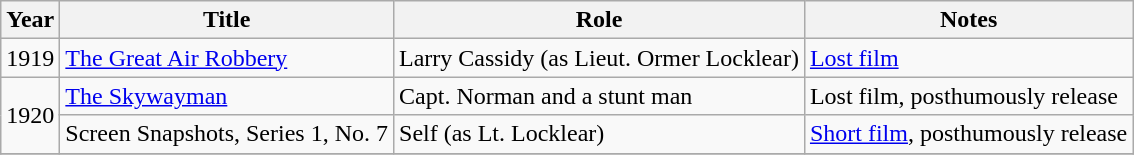<table class="wikitable sortable">
<tr>
<th>Year</th>
<th>Title</th>
<th>Role</th>
<th class="unsortable">Notes</th>
</tr>
<tr>
<td>1919</td>
<td><a href='#'>The Great Air Robbery</a></td>
<td>Larry Cassidy (as Lieut. Ormer Locklear)</td>
<td><a href='#'>Lost film</a></td>
</tr>
<tr>
<td rowspan="2">1920</td>
<td><a href='#'>The Skywayman</a></td>
<td>Capt. Norman and a stunt man</td>
<td>Lost film, posthumously release</td>
</tr>
<tr>
<td>Screen Snapshots, Series 1, No. 7</td>
<td>Self (as Lt. Locklear)</td>
<td><a href='#'>Short film</a>, posthumously release</td>
</tr>
<tr>
</tr>
</table>
